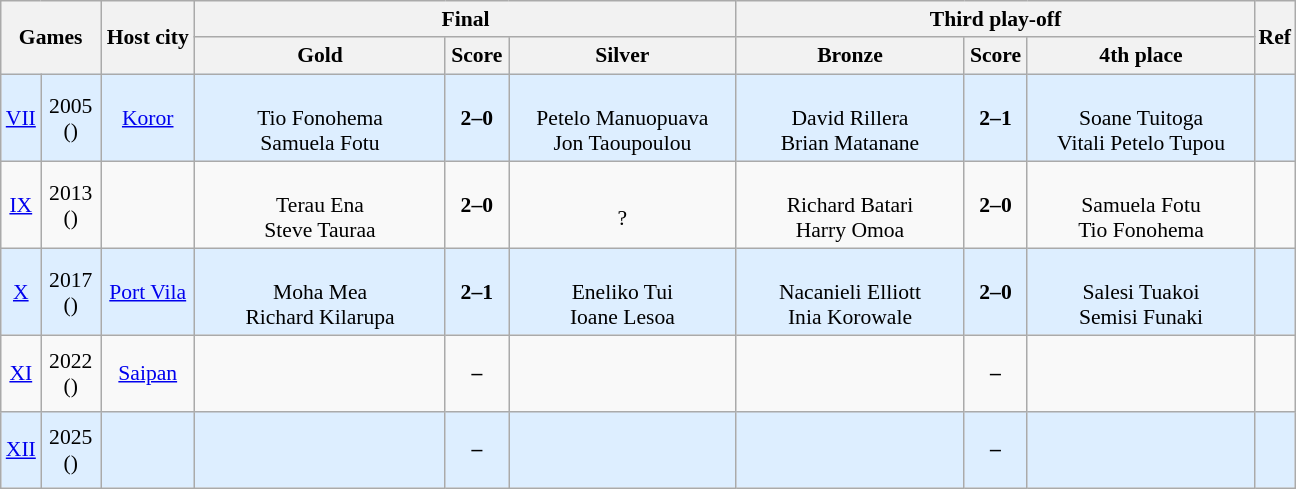<table class="wikitable" style="text-align:center; font-size:90%;">
<tr>
<th rowspan="2" colspan="2" style="padding:0.25em;">Games </th>
<th rowspan="2" scope="col" style="padding:0.25em;">Host city </th>
<th colspan=3>Final</th>
<th colspan=3>Third play-off</th>
<th rowspan="2" scope="col" style="padding:2px;">Ref</th>
</tr>
<tr>
<th width=160>Gold</th>
<th style="padding:0.25em;">Score</th>
<th width=145>Silver</th>
<th width=145>Bronze</th>
<th style="padding:0.25em;">Score</th>
<th width=145>4th place</th>
</tr>
<tr bgcolor=#def>
<td><a href='#'>VII</a></td>
<td style="padding: 8px 5px">2005 <br>()</td>
<td><a href='#'>Koror</a> </td>
<td><br>Tio Fonohema<br>Samuela Fotu</td>
<td><strong>2–0</strong></td>
<td><br>Petelo Manuopuava<br>Jon Taoupoulou</td>
<td><br>David Rillera<br>Brian Matanane</td>
<td><strong>2–1</strong></td>
<td><br>Soane Tuitoga<br>Vitali Petelo Tupou</td>
<td align=center style="line-height:120%;"><br><br><br></td>
</tr>
<tr>
<td><a href='#'>IX</a></td>
<td style="padding: 8px 5px">2013 <br>()</td>
<td> </td>
<td><br>Terau Ena<br>Steve Tauraa</td>
<td><strong>2–0</strong></td>
<td><br> ?</td>
<td><br>Richard Batari<br>Harry Omoa</td>
<td><strong>2–0</strong></td>
<td><br>Samuela Fotu <br>Tio Fonohema</td>
<td align=center><br></td>
</tr>
<tr bgcolor=#def>
<td><a href='#'>X</a></td>
<td style="padding: 8px 5px">2017 <br>()</td>
<td><a href='#'>Port Vila</a> </td>
<td><br>Moha Mea<br>Richard Kilarupa</td>
<td><strong>2–1</strong></td>
<td><br>Eneliko Tui<br>Ioane Lesoa</td>
<td><br>Nacanieli Elliott<br>Inia Korowale</td>
<td><strong>2–0</strong></td>
<td><br>Salesi Tuakoi<br>Semisi Funaki</td>
<td align=center><br></td>
</tr>
<tr>
<td><a href='#'>XI</a></td>
<td style="padding: 8px 5px">2022 <br>()</td>
<td><a href='#'>Saipan</a> </td>
<td></td>
<td><strong>–</strong></td>
<td></td>
<td></td>
<td><strong>–</strong></td>
<td></td>
<td align=center></td>
</tr>
<tr bgcolor=#def>
<td align=center><a href='#'>XII</a></td>
<td style="padding: 8px 5px">2025 <br>()</td>
<td></td>
<td><br> <br></td>
<td><strong>–</strong></td>
<td><br> <br></td>
<td><br> <br></td>
<td><strong>–</strong></td>
<td><br> <br></td>
<td align=center></td>
</tr>
</table>
